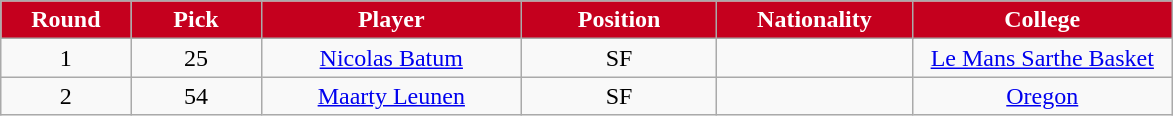<table class="wikitable sortable sortable">
<tr>
<th style="background:#c5001e; color:white" width="10%">Round</th>
<th style="background:#c5001e; color:white" width="10%">Pick</th>
<th style="background:#c5001e; color:white" width="20%">Player</th>
<th style="background:#c5001e; color:white" width="15%">Position</th>
<th style="background:#c5001e; color:white" width="15%">Nationality</th>
<th style="background:#c5001e; color:white" width="20%">College</th>
</tr>
<tr style="text-align: center">
<td>1</td>
<td>25</td>
<td><a href='#'>Nicolas Batum</a></td>
<td>SF</td>
<td></td>
<td><a href='#'>Le Mans Sarthe Basket</a></td>
</tr>
<tr style="text-align: center">
<td>2</td>
<td>54</td>
<td><a href='#'>Maarty Leunen</a></td>
<td>SF</td>
<td></td>
<td><a href='#'>Oregon</a></td>
</tr>
</table>
